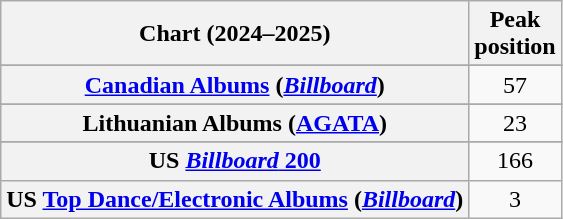<table class="wikitable sortable plainrowheaders" style="text-align:center">
<tr>
<th scope="col">Chart (2024–2025)</th>
<th scope="col">Peak<br>position</th>
</tr>
<tr>
</tr>
<tr>
</tr>
<tr>
</tr>
<tr>
</tr>
<tr>
<th scope="row"><a href='#'>Canadian Albums</a> (<em><a href='#'>Billboard</a></em>)</th>
<td>57</td>
</tr>
<tr>
</tr>
<tr>
</tr>
<tr>
</tr>
<tr>
</tr>
<tr>
</tr>
<tr>
</tr>
<tr>
</tr>
<tr>
</tr>
<tr>
<th scope="row">Lithuanian Albums (<a href='#'>AGATA</a>)</th>
<td>23</td>
</tr>
<tr>
</tr>
<tr>
</tr>
<tr>
</tr>
<tr>
</tr>
<tr>
</tr>
<tr>
</tr>
<tr>
</tr>
<tr>
</tr>
<tr>
</tr>
<tr>
</tr>
<tr>
<th scope="row">US <a href='#'><em>Billboard</em> 200</a></th>
<td>166</td>
</tr>
<tr>
<th scope="row">US <a href='#'>Top Dance/Electronic Albums</a> (<em><a href='#'>Billboard</a></em>)</th>
<td>3</td>
</tr>
</table>
